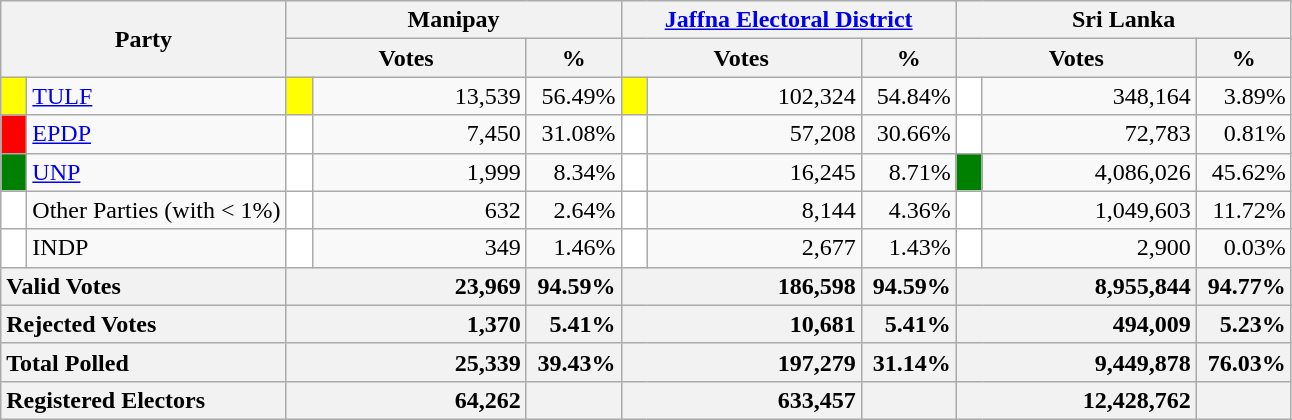<table class="wikitable">
<tr>
<th colspan="2" width="144px"rowspan="2">Party</th>
<th colspan="3" width="216px">Manipay</th>
<th colspan="3" width="216px"><a href='#'>Jaffna Electoral District</a></th>
<th colspan="3" width="216px">Sri Lanka</th>
</tr>
<tr>
<th colspan="2" width="144px">Votes</th>
<th>%</th>
<th colspan="2" width="144px">Votes</th>
<th>%</th>
<th colspan="2" width="144px">Votes</th>
<th>%</th>
</tr>
<tr>
<td style="background-color:yellow;" width="10px"></td>
<td style="text-align:left;"><a href='#'>TULF</a></td>
<td style="background-color:yellow;" width="10px"></td>
<td style="text-align:right;">13,539</td>
<td style="text-align:right;">56.49%</td>
<td style="background-color:yellow;" width="10px"></td>
<td style="text-align:right;">102,324</td>
<td style="text-align:right;">54.84%</td>
<td style="background-color:white;" width="10px"></td>
<td style="text-align:right;">348,164</td>
<td style="text-align:right;">3.89%</td>
</tr>
<tr>
<td style="background-color:red;" width="10px"></td>
<td style="text-align:left;"><a href='#'>EPDP</a></td>
<td style="background-color:white;" width="10px"></td>
<td style="text-align:right;">7,450</td>
<td style="text-align:right;">31.08%</td>
<td style="background-color:white;" width="10px"></td>
<td style="text-align:right;">57,208</td>
<td style="text-align:right;">30.66%</td>
<td style="background-color:white;" width="10px"></td>
<td style="text-align:right;">72,783</td>
<td style="text-align:right;">0.81%</td>
</tr>
<tr>
<td style="background-color:green;" width="10px"></td>
<td style="text-align:left;"><a href='#'>UNP</a></td>
<td style="background-color:white;" width="10px"></td>
<td style="text-align:right;">1,999</td>
<td style="text-align:right;">8.34%</td>
<td style="background-color:white;" width="10px"></td>
<td style="text-align:right;">16,245</td>
<td style="text-align:right;">8.71%</td>
<td style="background-color:green;" width="10px"></td>
<td style="text-align:right;">4,086,026</td>
<td style="text-align:right;">45.62%</td>
</tr>
<tr>
<td style="background-color:white;" width="10px"></td>
<td style="text-align:left;">Other Parties (with < 1%)</td>
<td style="background-color:white;" width="10px"></td>
<td style="text-align:right;">632</td>
<td style="text-align:right;">2.64%</td>
<td style="background-color:white;" width="10px"></td>
<td style="text-align:right;">8,144</td>
<td style="text-align:right;">4.36%</td>
<td style="background-color:white;" width="10px"></td>
<td style="text-align:right;">1,049,603</td>
<td style="text-align:right;">11.72%</td>
</tr>
<tr>
<td style="background-color:white;" width="10px"></td>
<td style="text-align:left;">INDP</td>
<td style="background-color:white;" width="10px"></td>
<td style="text-align:right;">349</td>
<td style="text-align:right;">1.46%</td>
<td style="background-color:white;" width="10px"></td>
<td style="text-align:right;">2,677</td>
<td style="text-align:right;">1.43%</td>
<td style="background-color:white;" width="10px"></td>
<td style="text-align:right;">2,900</td>
<td style="text-align:right;">0.03%</td>
</tr>
<tr>
<th colspan="2" width="144px"style="text-align:left;">Valid Votes</th>
<th style="text-align:right;"colspan="2" width="144px">23,969</th>
<th style="text-align:right;">94.59%</th>
<th style="text-align:right;"colspan="2" width="144px">186,598</th>
<th style="text-align:right;">94.59%</th>
<th style="text-align:right;"colspan="2" width="144px">8,955,844</th>
<th style="text-align:right;">94.77%</th>
</tr>
<tr>
<th colspan="2" width="144px"style="text-align:left;">Rejected Votes</th>
<th style="text-align:right;"colspan="2" width="144px">1,370</th>
<th style="text-align:right;">5.41%</th>
<th style="text-align:right;"colspan="2" width="144px">10,681</th>
<th style="text-align:right;">5.41%</th>
<th style="text-align:right;"colspan="2" width="144px">494,009</th>
<th style="text-align:right;">5.23%</th>
</tr>
<tr>
<th colspan="2" width="144px"style="text-align:left;">Total Polled</th>
<th style="text-align:right;"colspan="2" width="144px">25,339</th>
<th style="text-align:right;">39.43%</th>
<th style="text-align:right;"colspan="2" width="144px">197,279</th>
<th style="text-align:right;">31.14%</th>
<th style="text-align:right;"colspan="2" width="144px">9,449,878</th>
<th style="text-align:right;">76.03%</th>
</tr>
<tr>
<th colspan="2" width="144px"style="text-align:left;">Registered Electors</th>
<th style="text-align:right;"colspan="2" width="144px">64,262</th>
<th></th>
<th style="text-align:right;"colspan="2" width="144px">633,457</th>
<th></th>
<th style="text-align:right;"colspan="2" width="144px">12,428,762</th>
<th></th>
</tr>
</table>
